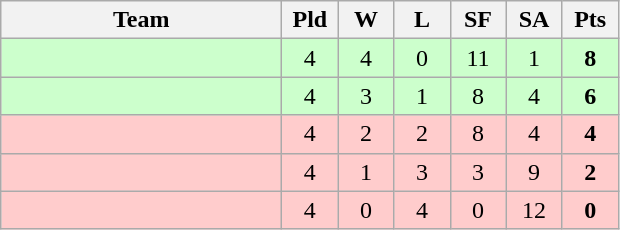<table class="wikitable" style="text-align: center">
<tr>
<th width=180>Team</th>
<th width=30>Pld</th>
<th width=30>W</th>
<th width=30>L</th>
<th width=30>SF</th>
<th width=30>SA</th>
<th width=30>Pts</th>
</tr>
<tr style="background:#cfc;">
<td style="text-align:left;"></td>
<td>4</td>
<td>4</td>
<td>0</td>
<td>11</td>
<td>1</td>
<td><strong>8</strong></td>
</tr>
<tr style="background:#cfc;">
<td style="text-align:left;"></td>
<td>4</td>
<td>3</td>
<td>1</td>
<td>8</td>
<td>4</td>
<td><strong>6</strong></td>
</tr>
<tr style="background:#fcc;">
<td style="text-align:left;"></td>
<td>4</td>
<td>2</td>
<td>2</td>
<td>8</td>
<td>4</td>
<td><strong>4</strong></td>
</tr>
<tr style="background:#fcc;">
<td style="text-align:left;"></td>
<td>4</td>
<td>1</td>
<td>3</td>
<td>3</td>
<td>9</td>
<td><strong>2</strong></td>
</tr>
<tr style="background:#fcc;">
<td style="text-align:left;"></td>
<td>4</td>
<td>0</td>
<td>4</td>
<td>0</td>
<td>12</td>
<td><strong>0</strong></td>
</tr>
</table>
